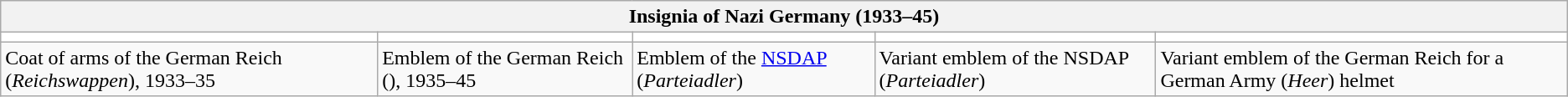<table class="wikitable">
<tr>
<th class="hintergrundfarbe8" colspan="5">Insignia of Nazi Germany (1933–45)</th>
</tr>
<tr bgcolor="#FFFFFF">
<td></td>
<td></td>
<td></td>
<td></td>
<td></td>
</tr>
<tr class="hintergrundfarbe8">
<td>Coat of arms of the German Reich (<em>Reichswappen</em>), 1933–35</td>
<td>Emblem of the German Reich (), 1935–45</td>
<td>Emblem of the <a href='#'>NSDAP</a> (<em>Parteiadler</em>)</td>
<td>Variant emblem of the NSDAP (<em>Parteiadler</em>)</td>
<td>Variant emblem of the German Reich for a German Army (<em>Heer</em>) helmet</td>
</tr>
</table>
